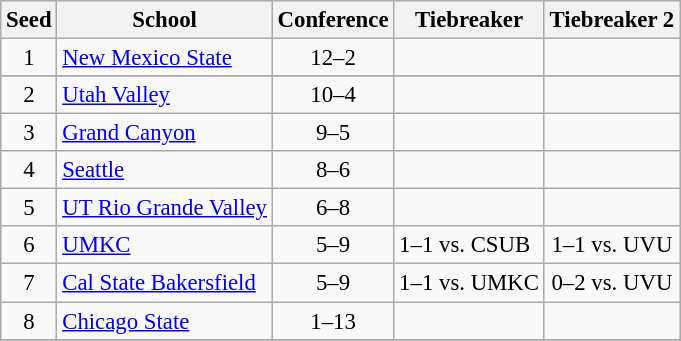<table class="wikitable" style="white-space:nowrap; font-size:95%;text-align:center">
<tr>
<th>Seed</th>
<th>School</th>
<th>Conference</th>
<th>Tiebreaker</th>
<th>Tiebreaker 2</th>
</tr>
<tr>
<td>1</td>
<td align=left><a href='#'>New Mexico State</a></td>
<td>12–2</td>
<td align=left></td>
<td></td>
</tr>
<tr>
</tr>
<tr>
<td>2</td>
<td align=left><a href='#'>Utah Valley</a></td>
<td>10–4</td>
<td align=left></td>
<td></td>
</tr>
<tr>
<td>3</td>
<td align=left><a href='#'>Grand Canyon</a></td>
<td>9–5</td>
<td align=left></td>
<td></td>
</tr>
<tr>
<td>4</td>
<td align=left><a href='#'>Seattle</a></td>
<td>8–6</td>
<td align=left></td>
<td></td>
</tr>
<tr>
<td>5</td>
<td align=left><a href='#'>UT Rio Grande Valley</a></td>
<td>6–8</td>
<td align=left></td>
<td></td>
</tr>
<tr>
<td>6</td>
<td align=left><a href='#'>UMKC</a></td>
<td>5–9</td>
<td align=left>1–1 vs. CSUB</td>
<td>1–1 vs. UVU</td>
</tr>
<tr>
<td>7</td>
<td align=left><a href='#'>Cal State Bakersfield</a></td>
<td>5–9</td>
<td align=left>1–1 vs. UMKC</td>
<td>0–2 vs. UVU</td>
</tr>
<tr>
<td>8</td>
<td align=left><a href='#'>Chicago State</a></td>
<td>1–13</td>
<td align=left></td>
<td></td>
</tr>
<tr>
</tr>
<tr>
</tr>
</table>
